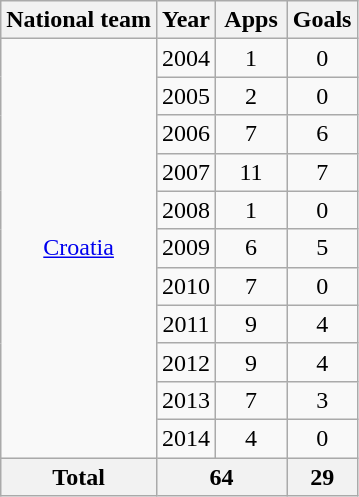<table class="wikitable" style="text-align:center">
<tr>
<th>National team</th>
<th>Year</th>
<th width="40">Apps</th>
<th width="40">Goals</th>
</tr>
<tr>
<td rowspan="11"><a href='#'>Croatia</a></td>
<td>2004</td>
<td>1</td>
<td>0</td>
</tr>
<tr>
<td>2005</td>
<td>2</td>
<td>0</td>
</tr>
<tr>
<td>2006</td>
<td>7</td>
<td>6</td>
</tr>
<tr>
<td>2007</td>
<td>11</td>
<td>7</td>
</tr>
<tr>
<td>2008</td>
<td>1</td>
<td>0</td>
</tr>
<tr>
<td>2009</td>
<td>6</td>
<td>5</td>
</tr>
<tr>
<td>2010</td>
<td>7</td>
<td>0</td>
</tr>
<tr>
<td>2011</td>
<td>9</td>
<td>4</td>
</tr>
<tr>
<td>2012</td>
<td>9</td>
<td>4</td>
</tr>
<tr>
<td>2013</td>
<td>7</td>
<td>3</td>
</tr>
<tr>
<td>2014</td>
<td>4</td>
<td>0</td>
</tr>
<tr>
<th>Total</th>
<th colspan="2">64</th>
<th>29</th>
</tr>
</table>
